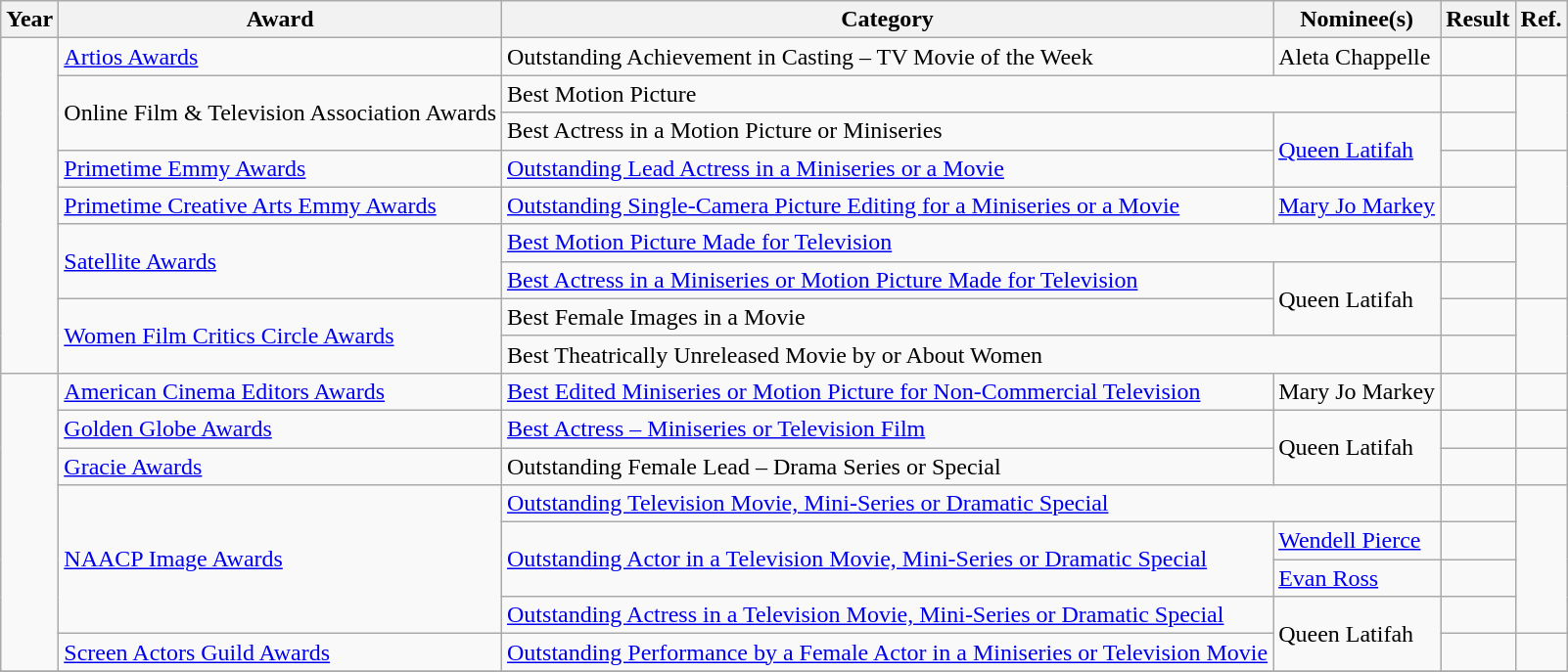<table class="wikitable sortable">
<tr>
<th>Year</th>
<th>Award</th>
<th>Category</th>
<th>Nominee(s)</th>
<th>Result</th>
<th>Ref.</th>
</tr>
<tr>
<td rowspan="9"></td>
<td><a href='#'>Artios Awards</a></td>
<td>Outstanding Achievement in Casting – TV Movie of the Week</td>
<td>Aleta Chappelle</td>
<td></td>
<td align="center"></td>
</tr>
<tr>
<td rowspan="2">Online Film & Television Association Awards</td>
<td colspan="2">Best Motion Picture</td>
<td></td>
<td align="center" rowspan="2"></td>
</tr>
<tr>
<td>Best Actress in a Motion Picture or Miniseries</td>
<td rowspan="2"><a href='#'>Queen Latifah</a></td>
<td></td>
</tr>
<tr>
<td><a href='#'>Primetime Emmy Awards</a></td>
<td><a href='#'>Outstanding Lead Actress in a Miniseries or a Movie</a></td>
<td></td>
<td align="center" rowspan="2"></td>
</tr>
<tr>
<td><a href='#'>Primetime Creative Arts Emmy Awards</a></td>
<td><a href='#'>Outstanding Single-Camera Picture Editing for a Miniseries or a Movie</a></td>
<td><a href='#'>Mary Jo Markey</a></td>
<td></td>
</tr>
<tr>
<td rowspan="2"><a href='#'>Satellite Awards</a></td>
<td colspan="2"><a href='#'>Best Motion Picture Made for Television</a></td>
<td></td>
<td align="center" rowspan="2"></td>
</tr>
<tr>
<td><a href='#'>Best Actress in a Miniseries or Motion Picture Made for Television</a></td>
<td rowspan="2">Queen Latifah</td>
<td></td>
</tr>
<tr>
<td rowspan="2"><a href='#'>Women Film Critics Circle Awards</a></td>
<td>Best Female Images in a Movie</td>
<td></td>
<td align="center" rowspan="2"></td>
</tr>
<tr>
<td colspan="2">Best Theatrically Unreleased Movie by or About Women</td>
<td></td>
</tr>
<tr>
<td rowspan="8"></td>
<td><a href='#'>American Cinema Editors Awards</a></td>
<td><a href='#'>Best Edited Miniseries or Motion Picture for Non-Commercial Television</a></td>
<td>Mary Jo Markey</td>
<td></td>
<td align="center"></td>
</tr>
<tr>
<td><a href='#'>Golden Globe Awards</a></td>
<td><a href='#'>Best Actress – Miniseries or Television Film</a></td>
<td rowspan="2">Queen Latifah</td>
<td></td>
<td align="center"></td>
</tr>
<tr>
<td><a href='#'>Gracie Awards</a></td>
<td>Outstanding Female Lead – Drama Series or Special</td>
<td></td>
<td align="center"></td>
</tr>
<tr>
<td rowspan="4"><a href='#'>NAACP Image Awards</a></td>
<td colspan="2"><a href='#'>Outstanding Television Movie, Mini-Series or Dramatic Special</a></td>
<td></td>
<td align="center" rowspan="4"></td>
</tr>
<tr>
<td rowspan="2"><a href='#'>Outstanding Actor in a Television Movie, Mini-Series or Dramatic Special</a></td>
<td><a href='#'>Wendell Pierce</a></td>
<td></td>
</tr>
<tr>
<td><a href='#'>Evan Ross</a></td>
<td></td>
</tr>
<tr>
<td><a href='#'>Outstanding Actress in a Television Movie, Mini-Series or Dramatic Special</a></td>
<td rowspan="2">Queen Latifah</td>
<td></td>
</tr>
<tr>
<td><a href='#'>Screen Actors Guild Awards</a></td>
<td><a href='#'>Outstanding Performance by a Female Actor in a Miniseries or Television Movie</a></td>
<td></td>
<td align="center"></td>
</tr>
<tr>
</tr>
</table>
